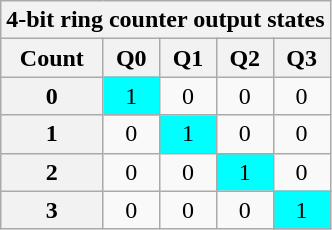<table class="wikitable" style="text-align:center">
<tr>
<th colspan="5">4-bit ring counter output states</th>
</tr>
<tr>
<th>Count</th>
<th>Q0</th>
<th>Q1</th>
<th>Q2</th>
<th>Q3</th>
</tr>
<tr>
<th>0</th>
<td style="background:#0FF">1</td>
<td>0</td>
<td>0</td>
<td>0</td>
</tr>
<tr>
<th>1</th>
<td>0</td>
<td style="background:#0FF">1</td>
<td>0</td>
<td>0</td>
</tr>
<tr>
<th>2</th>
<td>0</td>
<td>0</td>
<td style="background:#0FF">1</td>
<td>0</td>
</tr>
<tr>
<th>3</th>
<td>0</td>
<td>0</td>
<td>0</td>
<td style="background:#0FF">1</td>
</tr>
</table>
